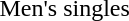<table>
<tr>
<td>Men's singles</td>
<td></td>
<td></td>
<td></td>
</tr>
</table>
